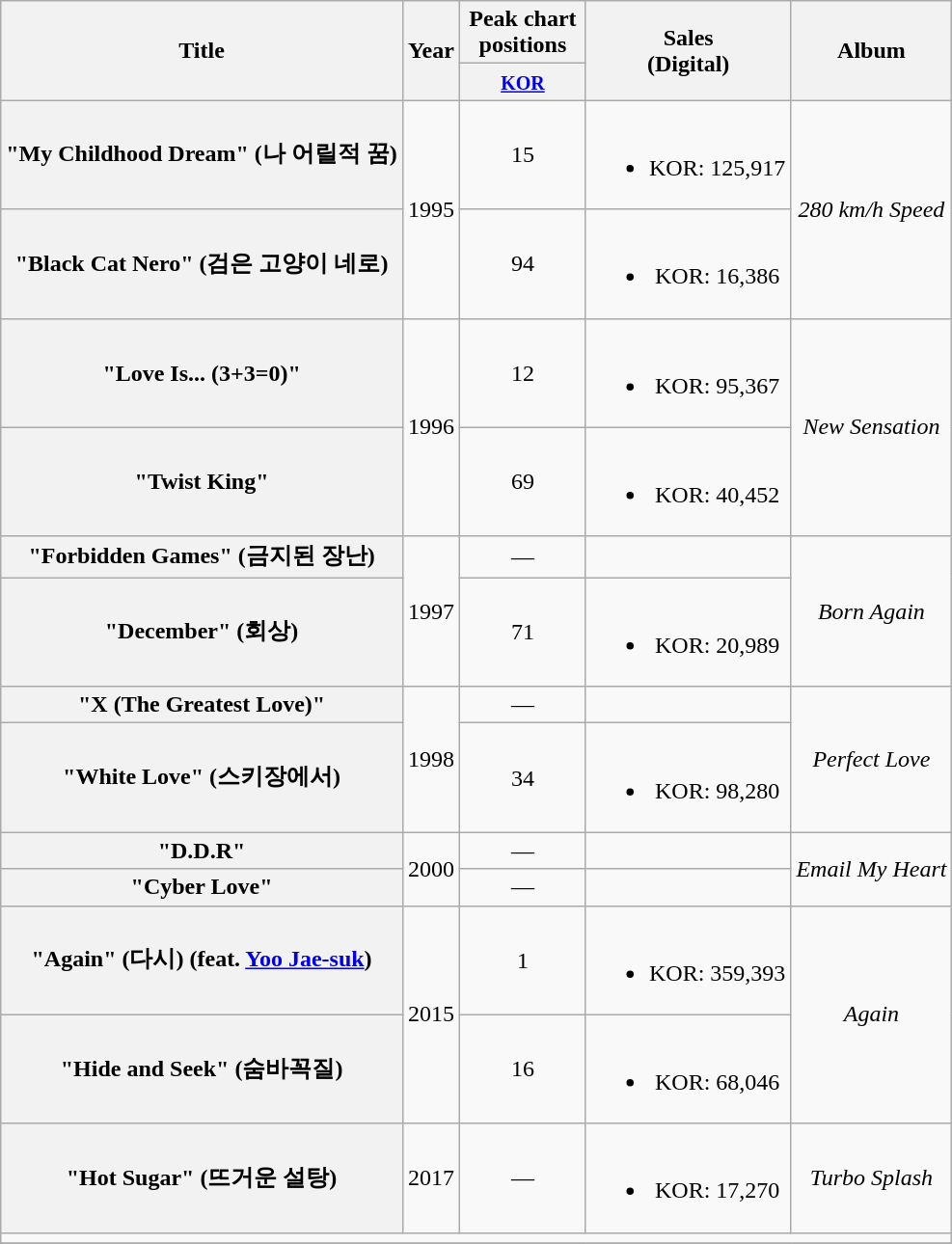<table class="wikitable plainrowheaders" style="text-align:center;">
<tr>
<th rowspan="2" scope="col">Title</th>
<th rowspan="2" scope="col">Year</th>
<th colspan="1" scope="col" style="width:5em;">Peak chart positions</th>
<th rowspan="2" scope="col">Sales<br>(Digital)</th>
<th rowspan="2" scope="col">Album</th>
</tr>
<tr>
<th><small><a href='#'>KOR</a></small><br></th>
</tr>
<tr>
<th scope="row">"My Childhood Dream" (나 어릴적 꿈)</th>
<td rowspan="2">1995</td>
<td>15</td>
<td><br><ul><li>KOR: 125,917</li></ul></td>
<td rowspan="2"><em>280 km/h Speed</em></td>
</tr>
<tr>
<th scope="row">"Black Cat Nero" (검은 고양이 네로)</th>
<td>94</td>
<td><br><ul><li>KOR: 16,386</li></ul></td>
</tr>
<tr>
<th scope="row">"Love Is... (3+3=0)"</th>
<td rowspan="2">1996</td>
<td>12</td>
<td><br><ul><li>KOR: 95,367</li></ul></td>
<td rowspan="2"><em>New Sensation</em></td>
</tr>
<tr>
<th scope="row">"Twist King"</th>
<td>69</td>
<td><br><ul><li>KOR: 40,452</li></ul></td>
</tr>
<tr>
<th scope="row">"Forbidden Games" (금지된 장난)</th>
<td rowspan="2">1997</td>
<td>—</td>
<td></td>
<td rowspan="2"><em>Born Again</em></td>
</tr>
<tr>
<th scope="row">"December" (회상)</th>
<td>71</td>
<td><br><ul><li>KOR: 20,989</li></ul></td>
</tr>
<tr>
<th scope="row">"X (The Greatest Love)"</th>
<td rowspan="2">1998</td>
<td>—</td>
<td></td>
<td rowspan="2"><em>Perfect Love</em></td>
</tr>
<tr>
<th scope="row">"White Love" (스키장에서)</th>
<td>34</td>
<td><br><ul><li>KOR: 98,280</li></ul></td>
</tr>
<tr>
<th scope="row">"D.D.R"</th>
<td rowspan="2">2000</td>
<td>—</td>
<td></td>
<td rowspan="2"><em>Email My Heart</em></td>
</tr>
<tr>
<th scope="row">"Cyber Love"</th>
<td>—</td>
<td></td>
</tr>
<tr>
<th scope="row">"Again" (다시) (feat. <a href='#'>Yoo Jae-suk</a>)</th>
<td rowspan="2">2015</td>
<td>1</td>
<td><br><ul><li>KOR: 359,393</li></ul></td>
<td rowspan="2"><em>Again</em></td>
</tr>
<tr>
<th scope="row">"Hide and Seek" (숨바꼭질)</th>
<td>16</td>
<td><br><ul><li>KOR: 68,046</li></ul></td>
</tr>
<tr>
<th scope="row">"Hot Sugar" (뜨거운 설탕)</th>
<td>2017</td>
<td>—</td>
<td><br><ul><li>KOR: 17,270</li></ul></td>
<td><em>Turbo Splash</em></td>
</tr>
<tr>
<td colspan="5"></td>
</tr>
<tr>
</tr>
</table>
